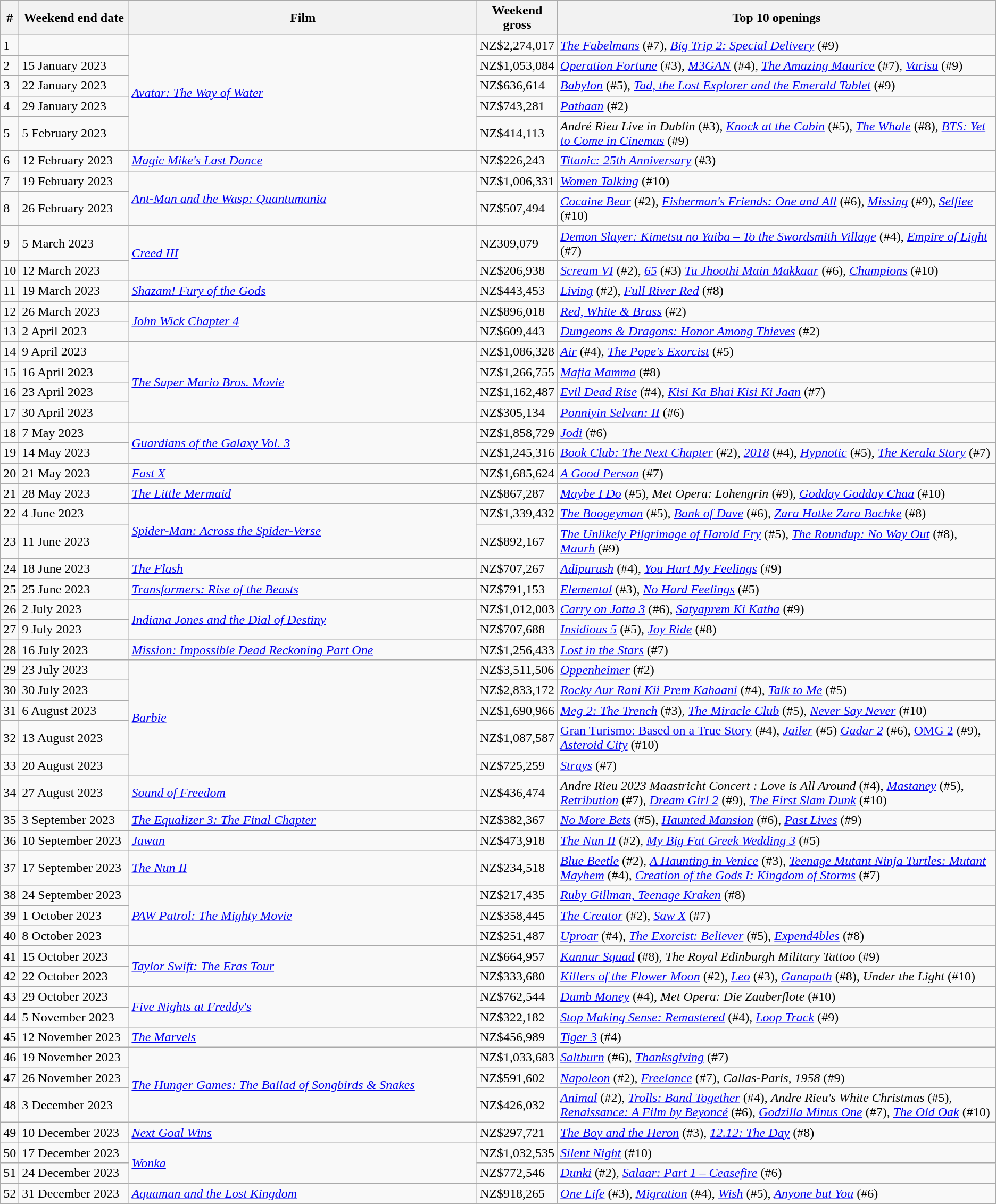<table class="wikitable sortable">
<tr>
<th abbr="Week">#</th>
<th abbr="Date" style="width:130px">Weekend end date</th>
<th style="width:35%;">Film</th>
<th abbr="Gross">Weekend<br>gross</th>
<th>Top 10 openings</th>
</tr>
<tr>
<td>1</td>
<td></td>
<td rowspan="5"><em><a href='#'>Avatar: The Way of Water</a></em></td>
<td>NZ$2,274,017</td>
<td><em><a href='#'>The Fabelmans</a></em> (#7), <em><a href='#'>Big Trip 2: Special Delivery</a></em> (#9)</td>
</tr>
<tr>
<td>2</td>
<td>15 January 2023</td>
<td>NZ$1,053,084</td>
<td><em><a href='#'>Operation Fortune</a></em> (#3), <em><a href='#'>M3GAN</a></em> (#4), <em><a href='#'>The Amazing Maurice</a></em> (#7), <em><a href='#'>Varisu</a></em> (#9)</td>
</tr>
<tr>
<td>3</td>
<td>22 January 2023</td>
<td>NZ$636,614</td>
<td><em><a href='#'>Babylon</a></em> (#5), <em><a href='#'>Tad, the Lost Explorer and the Emerald Tablet</a></em> (#9)</td>
</tr>
<tr>
<td>4</td>
<td>29 January 2023</td>
<td>NZ$743,281</td>
<td><em><a href='#'>Pathaan</a></em> (#2)</td>
</tr>
<tr>
<td>5</td>
<td>5 February 2023</td>
<td>NZ$414,113</td>
<td><em>André Rieu Live in Dublin</em> (#3), <em><a href='#'>Knock at the Cabin</a></em> (#5), <em><a href='#'>The Whale</a></em> (#8), <em><a href='#'>BTS: Yet to Come in Cinemas</a></em> (#9)</td>
</tr>
<tr>
<td>6</td>
<td>12 February 2023</td>
<td><em><a href='#'>Magic Mike's Last Dance</a></em></td>
<td>NZ$226,243</td>
<td><em><a href='#'>Titanic: 25th Anniversary</a></em> (#3)</td>
</tr>
<tr>
<td>7</td>
<td>19 February 2023</td>
<td rowspan="2"><em><a href='#'>Ant-Man and the Wasp: Quantumania</a></em></td>
<td>NZ$1,006,331</td>
<td><em><a href='#'>Women Talking</a></em> (#10)</td>
</tr>
<tr>
<td>8</td>
<td>26 February 2023</td>
<td>NZ$507,494</td>
<td><em><a href='#'>Cocaine Bear</a></em> (#2), <em><a href='#'>Fisherman's Friends: One and All</a></em> (#6), <em><a href='#'>Missing</a></em> (#9), <em><a href='#'>Selfiee</a></em> (#10)</td>
</tr>
<tr>
<td>9</td>
<td>5 March 2023</td>
<td rowspan="2"><em><a href='#'>Creed III</a></em></td>
<td>NZ309,079</td>
<td><em><a href='#'>Demon Slayer: Kimetsu no Yaiba – To the Swordsmith Village</a></em> (#4), <em><a href='#'>Empire of Light</a></em> (#7)</td>
</tr>
<tr>
<td>10</td>
<td>12 March 2023</td>
<td>NZ$206,938</td>
<td><em><a href='#'>Scream VI</a></em> (#2), <em><a href='#'>65</a></em> (#3) <em><a href='#'>Tu Jhoothi Main Makkaar</a></em> (#6), <em><a href='#'>Champions</a></em> (#10)</td>
</tr>
<tr>
<td>11</td>
<td>19 March 2023</td>
<td><em><a href='#'>Shazam! Fury of the Gods</a></em></td>
<td>NZ$443,453</td>
<td><em><a href='#'>Living</a></em> (#2), <em><a href='#'>Full River Red</a></em> (#8)</td>
</tr>
<tr>
<td>12</td>
<td>26 March 2023</td>
<td rowspan="2"><em><a href='#'>John Wick Chapter 4</a></em></td>
<td>NZ$896,018</td>
<td><em><a href='#'>Red, White & Brass</a></em> (#2)</td>
</tr>
<tr>
<td>13</td>
<td>2 April 2023</td>
<td>NZ$609,443</td>
<td><em><a href='#'>Dungeons & Dragons: Honor Among Thieves</a></em> (#2)</td>
</tr>
<tr>
<td>14</td>
<td>9 April 2023</td>
<td rowspan="4"><em><a href='#'>The Super Mario Bros. Movie</a></em></td>
<td>NZ$1,086,328</td>
<td><em><a href='#'>Air</a></em> (#4), <em><a href='#'>The Pope's Exorcist</a></em> (#5)</td>
</tr>
<tr>
<td>15</td>
<td>16 April 2023</td>
<td>NZ$1,266,755</td>
<td><em><a href='#'>Mafia Mamma</a></em> (#8)</td>
</tr>
<tr>
<td>16</td>
<td>23 April 2023</td>
<td>NZ$1,162,487</td>
<td><em><a href='#'>Evil Dead Rise</a></em> (#4), <em><a href='#'>Kisi Ka Bhai Kisi Ki Jaan</a></em> (#7)</td>
</tr>
<tr>
<td>17</td>
<td>30 April 2023</td>
<td>NZ$305,134</td>
<td><em><a href='#'>Ponniyin Selvan: II</a></em> (#6)</td>
</tr>
<tr>
<td>18</td>
<td>7 May 2023</td>
<td rowspan="2"><em><a href='#'>Guardians of the Galaxy Vol. 3</a></em></td>
<td>NZ$1,858,729</td>
<td><em><a href='#'>Jodi</a></em> (#6)</td>
</tr>
<tr>
<td>19</td>
<td>14 May 2023</td>
<td>NZ$1,245,316</td>
<td><em><a href='#'>Book Club: The Next Chapter</a></em> (#2), <em><a href='#'>2018</a></em> (#4), <em><a href='#'>Hypnotic</a></em> (#5), <em><a href='#'>The Kerala Story</a></em> (#7)</td>
</tr>
<tr>
<td>20</td>
<td>21 May 2023</td>
<td><em><a href='#'>Fast X</a></em></td>
<td>NZ$1,685,624</td>
<td><em><a href='#'>A Good Person</a></em> (#7)</td>
</tr>
<tr>
<td>21</td>
<td>28 May 2023</td>
<td><em><a href='#'>The Little Mermaid</a></em></td>
<td>NZ$867,287</td>
<td><em><a href='#'>Maybe I Do</a></em> (#5), <em>Met Opera: Lohengrin</em> (#9), <em><a href='#'>Godday Godday Chaa</a></em> (#10)</td>
</tr>
<tr>
<td>22</td>
<td>4 June 2023</td>
<td rowspan="2"><em><a href='#'>Spider-Man: Across the Spider-Verse</a></em></td>
<td>NZ$1,339,432</td>
<td><em><a href='#'>The Boogeyman</a></em> (#5), <em><a href='#'>Bank of Dave</a></em> (#6), <em><a href='#'>Zara Hatke Zara Bachke</a></em> (#8)</td>
</tr>
<tr>
<td>23</td>
<td>11 June 2023</td>
<td>NZ$892,167</td>
<td><em><a href='#'>The Unlikely Pilgrimage of Harold Fry</a></em> (#5), <em><a href='#'>The Roundup: No Way Out</a></em> (#8), <em><a href='#'>Maurh</a></em> (#9)</td>
</tr>
<tr>
<td>24</td>
<td>18 June 2023</td>
<td><em><a href='#'>The Flash</a></em></td>
<td>NZ$707,267</td>
<td><em><a href='#'>Adipurush</a></em> (#4), <a href='#'><em>You Hurt My Feelings</em></a> (#9)</td>
</tr>
<tr>
<td>25</td>
<td>25 June 2023</td>
<td><em><a href='#'>Transformers: Rise of the Beasts</a></em></td>
<td>NZ$791,153</td>
<td><a href='#'><em>Elemental</em></a> (#3), <em><a href='#'>No Hard Feelings</a></em> (#5)</td>
</tr>
<tr>
<td>26</td>
<td>2 July 2023</td>
<td rowspan="2"><em><a href='#'>Indiana Jones and the Dial of Destiny</a></em></td>
<td>NZ$1,012,003</td>
<td><em><a href='#'>Carry on Jatta 3</a></em> (#6), <em><a href='#'>Satyaprem Ki Katha</a></em> (#9)</td>
</tr>
<tr>
<td>27</td>
<td>9 July 2023</td>
<td>NZ$707,688</td>
<td><em><a href='#'>Insidious 5</a></em> (#5), <a href='#'><em>Joy Ride</em></a> (#8)</td>
</tr>
<tr>
<td>28</td>
<td>16 July 2023</td>
<td><em><a href='#'>Mission: Impossible Dead Reckoning Part One</a></em></td>
<td>NZ$1,256,433</td>
<td><a href='#'><em>Lost in the Stars</em></a> (#7)</td>
</tr>
<tr>
<td>29</td>
<td>23 July 2023</td>
<td rowspan="5"><em><a href='#'>Barbie</a></em></td>
<td>NZ$3,511,506</td>
<td><em><a href='#'>Oppenheimer</a></em> (#2)</td>
</tr>
<tr>
<td>30</td>
<td>30 July 2023</td>
<td>NZ$2,833,172</td>
<td><em><a href='#'>Rocky Aur Rani Kii Prem Kahaani</a></em> (#4), <a href='#'><em>Talk to Me</em></a> (#5)</td>
</tr>
<tr>
<td>31</td>
<td>6 August 2023</td>
<td>NZ$1,690,966</td>
<td><em><a href='#'>Meg 2: The Trench</a></em> (#3), <em><a href='#'>The Miracle Club</a></em> (#5), <em><a href='#'>Never Say Never</a></em> (#10)</td>
</tr>
<tr>
<td>32</td>
<td>13 August 2023</td>
<td>NZ$1,087,587</td>
<td><em><a href='#'></em>Gran Turismo: Based on a True Story<em></a></em> (#4), <em><a href='#'>Jailer</a></em> (#5) <em><a href='#'>Gadar 2</a></em> (#6), <a href='#'>OMG 2</a> (#9), <em><a href='#'>Asteroid City</a></em> (#10)</td>
</tr>
<tr>
<td>33</td>
<td>20 August 2023</td>
<td>NZ$725,259</td>
<td><em><a href='#'>Strays</a></em> (#7)</td>
</tr>
<tr>
<td>34</td>
<td>27 August 2023</td>
<td><em><a href='#'>Sound of Freedom</a></em></td>
<td>NZ$436,474</td>
<td><em>Andre Rieu 2023 Maastricht Concert : Love is All Around</em> (#4), <em><a href='#'>Mastaney</a></em> (#5), <a href='#'><em>Retribution</em></a> (#7), <em><a href='#'>Dream Girl 2</a></em> (#9), <em><a href='#'>The First Slam Dunk</a></em> (#10)</td>
</tr>
<tr>
<td>35</td>
<td>3 September 2023</td>
<td><em><a href='#'>The Equalizer 3: The Final Chapter</a></em></td>
<td>NZ$382,367</td>
<td><em><a href='#'>No More Bets</a></em> (#5), <a href='#'><em>Haunted Mansion</em></a> (#6), <a href='#'><em>Past Lives</em></a> (#9)</td>
</tr>
<tr>
<td>36</td>
<td>10 September 2023</td>
<td><em><a href='#'>Jawan</a></em></td>
<td>NZ$473,918</td>
<td><em><a href='#'>The Nun II</a></em> (#2), <em><a href='#'>My Big Fat Greek Wedding 3</a></em> (#5)</td>
</tr>
<tr>
<td>37</td>
<td>17 September 2023</td>
<td><em><a href='#'>The Nun II</a></em></td>
<td>NZ$234,518</td>
<td><a href='#'><em>Blue Beetle</em></a> (#2), <em><a href='#'>A Haunting in Venice</a></em> (#3), <em><a href='#'>Teenage Mutant Ninja Turtles: Mutant Mayhem</a></em> (#4), <em><a href='#'>Creation of the Gods I: Kingdom of Storms</a></em> (#7)</td>
</tr>
<tr>
<td>38</td>
<td>24 September 2023</td>
<td rowspan="3"><em><a href='#'>PAW Patrol: The Mighty Movie</a></em></td>
<td>NZ$217,435</td>
<td><em><a href='#'>Ruby Gillman, Teenage Kraken</a></em> (#8)</td>
</tr>
<tr>
<td>39</td>
<td>1 October 2023</td>
<td>NZ$358,445</td>
<td><a href='#'><em>The Creator</em></a> (#2), <em><a href='#'>Saw X</a></em> (#7)</td>
</tr>
<tr>
<td>40</td>
<td>8 October 2023</td>
<td>NZ$251,487</td>
<td><em><a href='#'>Uproar</a></em> (#4), <em><a href='#'>The Exorcist: Believer</a></em> (#5), <em><a href='#'>Expend4bles</a></em> (#8)</td>
</tr>
<tr>
<td>41</td>
<td>15 October 2023</td>
<td rowspan="2"><em><a href='#'>Taylor Swift: The Eras Tour</a></em></td>
<td>NZ$664,957</td>
<td><em><a href='#'>Kannur Squad</a></em> (#8), <em>The Royal Edinburgh Military Tattoo</em> (#9)</td>
</tr>
<tr>
<td>42</td>
<td>22 October 2023</td>
<td>NZ$333,680</td>
<td><a href='#'><em>Killers of the Flower Moon</em></a> (#2), <a href='#'><em>Leo</em></a> (#3), <em><a href='#'>Ganapath</a></em> (#8), <em>Under the Light</em> (#10)</td>
</tr>
<tr>
<td>43</td>
<td>29 October 2023</td>
<td rowspan="2"><em><a href='#'>Five Nights at Freddy's</a></em></td>
<td>NZ$762,544</td>
<td><em><a href='#'>Dumb Money</a></em> (#4), <em>Met Opera: Die Zauberflote</em> (#10)</td>
</tr>
<tr>
<td>44</td>
<td>5 November 2023</td>
<td>NZ$322,182</td>
<td><a href='#'><em>Stop Making Sense: Remastered</em></a> (#4), <em><a href='#'>Loop Track</a></em> (#9)</td>
</tr>
<tr>
<td>45</td>
<td>12 November 2023</td>
<td><em><a href='#'>The Marvels</a></em></td>
<td>NZ$456,989</td>
<td><em><a href='#'>Tiger 3</a></em> (#4)</td>
</tr>
<tr>
<td>46</td>
<td>19 November 2023</td>
<td rowspan="3"><em><a href='#'>The Hunger Games: The Ballad of Songbirds & Snakes</a></em></td>
<td>NZ$1,033,683</td>
<td><em><a href='#'>Saltburn</a></em> (#6), <em><a href='#'>Thanksgiving</a></em> (#7)</td>
</tr>
<tr>
<td>47</td>
<td>26 November 2023</td>
<td>NZ$591,602</td>
<td><em><a href='#'>Napoleon</a></em> (#2), <em><a href='#'>Freelance</a></em> (#7), <em>Callas-Paris, 1958</em> (#9)</td>
</tr>
<tr>
<td>48</td>
<td>3 December 2023</td>
<td>NZ$426,032</td>
<td><em><a href='#'>Animal</a></em> (#2), <em><a href='#'>Trolls: Band Together</a></em> (#4), <em>Andre Rieu's White Christmas</em> (#5), <em><a href='#'>Renaissance: A Film by Beyoncé</a></em> (#6), <em><a href='#'>Godzilla Minus One</a></em> (#7), <em><a href='#'>The Old Oak</a></em> (#10)</td>
</tr>
<tr>
<td>49</td>
<td>10 December 2023</td>
<td><em><a href='#'>Next Goal Wins</a></em></td>
<td>NZ$297,721</td>
<td><em><a href='#'>The Boy and the Heron</a></em> (#3), <em><a href='#'>12.12: The Day</a></em> (#8)</td>
</tr>
<tr>
<td>50</td>
<td>17 December 2023</td>
<td rowspan="2"><em><a href='#'>Wonka</a></em></td>
<td>NZ$1,032,535</td>
<td><em><a href='#'>Silent Night</a></em> (#10)</td>
</tr>
<tr>
<td>51</td>
<td>24 December 2023</td>
<td>NZ$772,546</td>
<td><em><a href='#'>Dunki</a></em> (#2), <em><a href='#'>Salaar: Part 1 – Ceasefire</a></em> (#6)</td>
</tr>
<tr>
<td>52</td>
<td>31 December 2023</td>
<td><em><a href='#'>Aquaman and the Lost Kingdom</a></em></td>
<td>NZ$918,265</td>
<td><em><a href='#'>One Life</a></em> (#3), <em><a href='#'>Migration</a></em> (#4), <em><a href='#'>Wish</a></em> (#5), <em><a href='#'>Anyone but You</a></em> (#6)</td>
</tr>
</table>
